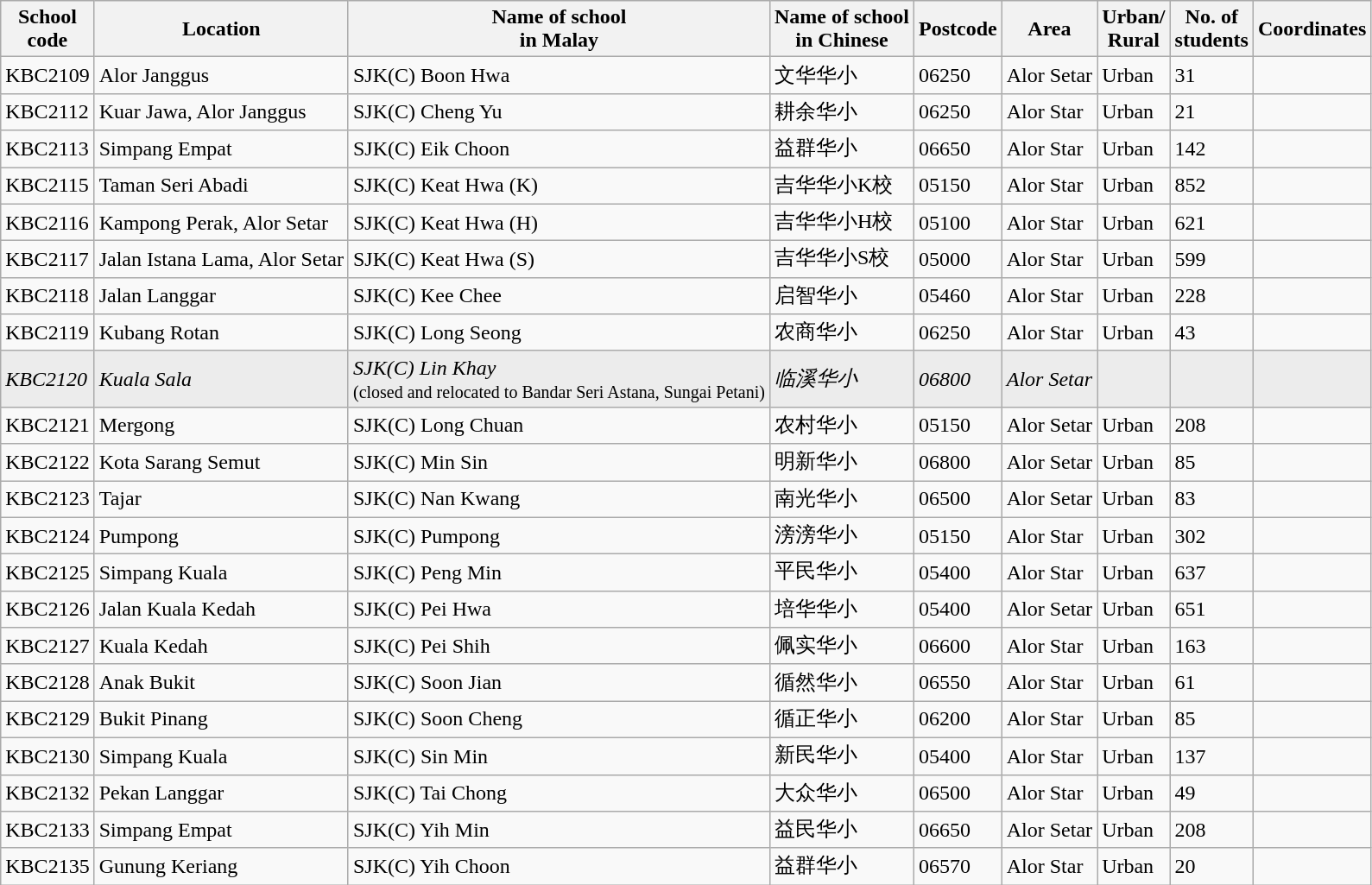<table class="wikitable sortable">
<tr>
<th>School<br>code</th>
<th>Location</th>
<th>Name of school<br>in Malay</th>
<th>Name of school<br>in Chinese</th>
<th>Postcode</th>
<th>Area</th>
<th>Urban/<br>Rural</th>
<th>No. of<br>students</th>
<th>Coordinates</th>
</tr>
<tr>
<td>KBC2109</td>
<td>Alor Janggus</td>
<td>SJK(C) Boon Hwa</td>
<td>文华华小</td>
<td>06250</td>
<td>Alor Setar</td>
<td>Urban</td>
<td>31</td>
<td></td>
</tr>
<tr>
<td>KBC2112</td>
<td>Kuar Jawa, Alor Janggus</td>
<td>SJK(C) Cheng Yu</td>
<td>耕余华小</td>
<td>06250</td>
<td>Alor Star</td>
<td>Urban</td>
<td>21</td>
<td></td>
</tr>
<tr>
<td>KBC2113</td>
<td>Simpang Empat</td>
<td>SJK(C) Eik Choon</td>
<td>益群华小</td>
<td>06650</td>
<td>Alor Star</td>
<td>Urban</td>
<td>142</td>
<td></td>
</tr>
<tr>
<td>KBC2115</td>
<td>Taman Seri Abadi</td>
<td>SJK(C) Keat Hwa (K)</td>
<td>吉华华小K校</td>
<td>05150</td>
<td>Alor Star</td>
<td>Urban</td>
<td>852</td>
<td></td>
</tr>
<tr>
<td>KBC2116</td>
<td>Kampong Perak, Alor Setar</td>
<td>SJK(C) Keat Hwa (H)</td>
<td>吉华华小H校</td>
<td>05100</td>
<td>Alor Star</td>
<td>Urban</td>
<td>621</td>
<td></td>
</tr>
<tr>
<td>KBC2117</td>
<td>Jalan Istana Lama, Alor Setar</td>
<td>SJK(C) Keat Hwa (S)</td>
<td>吉华华小S校</td>
<td>05000</td>
<td>Alor Star</td>
<td>Urban</td>
<td>599</td>
<td></td>
</tr>
<tr>
<td>KBC2118</td>
<td>Jalan Langgar</td>
<td>SJK(C) Kee Chee</td>
<td>启智华小</td>
<td>05460</td>
<td>Alor Star</td>
<td>Urban</td>
<td>228</td>
<td></td>
</tr>
<tr>
<td>KBC2119</td>
<td>Kubang Rotan</td>
<td>SJK(C) Long Seong</td>
<td>农商华小</td>
<td>06250</td>
<td>Alor Star</td>
<td>Urban</td>
<td>43</td>
<td></td>
</tr>
<tr bgcolor="#ECECEC">
<td><em>KBC2120</em></td>
<td><em>Kuala Sala</em></td>
<td><em>SJK(C) Lin Khay</em><br><small>(closed and relocated to Bandar Seri Astana, Sungai Petani)</small></td>
<td><em>临溪华小</em></td>
<td><em>06800</em></td>
<td><em>Alor Setar</em></td>
<td></td>
<td></td>
<td></td>
</tr>
<tr>
<td>KBC2121</td>
<td>Mergong</td>
<td>SJK(C) Long Chuan</td>
<td>农村华小</td>
<td>05150</td>
<td>Alor Setar</td>
<td>Urban</td>
<td>208</td>
<td></td>
</tr>
<tr>
<td>KBC2122</td>
<td>Kota Sarang Semut</td>
<td>SJK(C) Min Sin</td>
<td>明新华小</td>
<td>06800</td>
<td>Alor Setar</td>
<td>Urban</td>
<td>85</td>
<td></td>
</tr>
<tr>
<td>KBC2123</td>
<td>Tajar</td>
<td>SJK(C) Nan Kwang</td>
<td>南光华小</td>
<td>06500</td>
<td>Alor Setar</td>
<td>Urban</td>
<td>83</td>
<td></td>
</tr>
<tr>
<td>KBC2124</td>
<td>Pumpong</td>
<td>SJK(C) Pumpong</td>
<td>滂滂华小</td>
<td>05150</td>
<td>Alor Star</td>
<td>Urban</td>
<td>302</td>
<td></td>
</tr>
<tr>
<td>KBC2125</td>
<td>Simpang Kuala</td>
<td>SJK(C) Peng Min</td>
<td>平民华小</td>
<td>05400</td>
<td>Alor Star</td>
<td>Urban</td>
<td>637</td>
<td></td>
</tr>
<tr>
<td>KBC2126</td>
<td>Jalan Kuala Kedah</td>
<td>SJK(C) Pei Hwa</td>
<td>培华华小</td>
<td>05400</td>
<td>Alor Setar</td>
<td>Urban</td>
<td>651</td>
<td></td>
</tr>
<tr>
<td>KBC2127</td>
<td>Kuala Kedah</td>
<td>SJK(C) Pei Shih</td>
<td>佩实华小</td>
<td>06600</td>
<td>Alor Star</td>
<td>Urban</td>
<td>163</td>
<td></td>
</tr>
<tr>
<td>KBC2128</td>
<td>Anak Bukit</td>
<td>SJK(C) Soon Jian</td>
<td>循然华小</td>
<td>06550</td>
<td>Alor Star</td>
<td>Urban</td>
<td>61</td>
<td></td>
</tr>
<tr>
<td>KBC2129</td>
<td>Bukit Pinang</td>
<td>SJK(C) Soon Cheng</td>
<td>循正华小</td>
<td>06200</td>
<td>Alor Star</td>
<td>Urban</td>
<td>85</td>
<td></td>
</tr>
<tr>
<td>KBC2130</td>
<td>Simpang Kuala</td>
<td>SJK(C) Sin Min</td>
<td>新民华小</td>
<td>05400</td>
<td>Alor Star</td>
<td>Urban</td>
<td>137</td>
<td></td>
</tr>
<tr>
<td>KBC2132</td>
<td>Pekan Langgar</td>
<td>SJK(C) Tai Chong</td>
<td>大众华小</td>
<td>06500</td>
<td>Alor Star</td>
<td>Urban</td>
<td>49</td>
<td></td>
</tr>
<tr>
<td>KBC2133</td>
<td>Simpang Empat</td>
<td>SJK(C) Yih Min</td>
<td>益民华小</td>
<td>06650</td>
<td>Alor Setar</td>
<td>Urban</td>
<td>208</td>
<td></td>
</tr>
<tr>
<td>KBC2135</td>
<td>Gunung Keriang</td>
<td>SJK(C) Yih Choon</td>
<td>益群华小</td>
<td>06570</td>
<td>Alor Star</td>
<td>Urban</td>
<td>20</td>
<td></td>
</tr>
</table>
